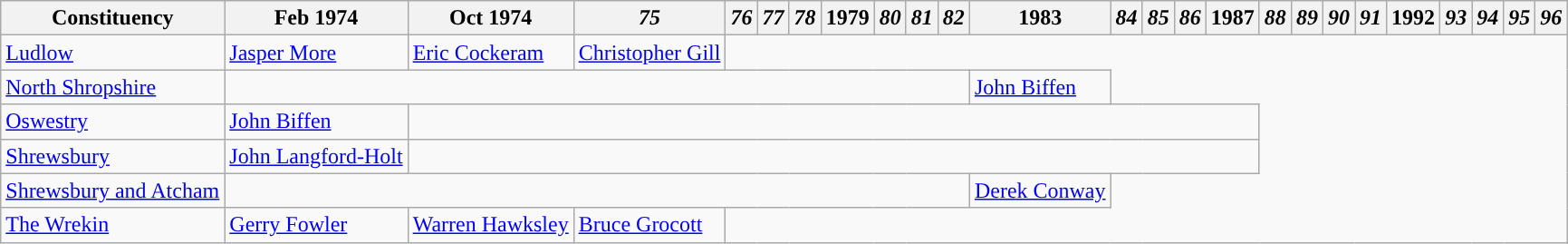<table class="wikitable">
<tr>
<th>Constituency</th>
<th>Feb 1974</th>
<th>Oct 1974</th>
<th><em>75</em></th>
<th><em>76</em></th>
<th><em>77</em></th>
<th><em>78</em></th>
<th>1979</th>
<th><em>80</em></th>
<th><em>81</em></th>
<th><em>82</em></th>
<th>1983</th>
<th><em>84</em></th>
<th><em>85</em></th>
<th><em>86</em></th>
<th>1987</th>
<th><em>88</em></th>
<th><em>89</em></th>
<th><em>90</em></th>
<th><em>91</em></th>
<th>1992</th>
<th><em>93</em></th>
<th><em>94</em></th>
<th><em>95</em></th>
<th><em>96</em></th>
</tr>
<tr>
<td><a href='#'>Ludlow</a></td>
<td><a href='#'>Jasper More</a></td>
<td><a href='#'>Eric Cockeram</a></td>
<td><a href='#'>Christopher Gill</a></td>
</tr>
<tr>
<td><a href='#'>North Shropshire</a></td>
<td colspan=10></td>
<td><a href='#'>John Biffen</a></td>
</tr>
<tr>
<td><a href='#'>Oswestry</a></td>
<td><a href='#'>John Biffen</a></td>
<td colspan=14></td>
</tr>
<tr>
<td><a href='#'>Shrewsbury</a></td>
<td><a href='#'>John Langford-Holt</a></td>
<td colspan=14></td>
</tr>
<tr>
<td><a href='#'>Shrewsbury and Atcham</a></td>
<td colspan=10></td>
<td><a href='#'>Derek Conway</a></td>
</tr>
<tr>
<td><a href='#'>The Wrekin</a></td>
<td><a href='#'>Gerry Fowler</a></td>
<td><a href='#'>Warren Hawksley</a></td>
<td><a href='#'>Bruce Grocott</a></td>
</tr>
</table>
